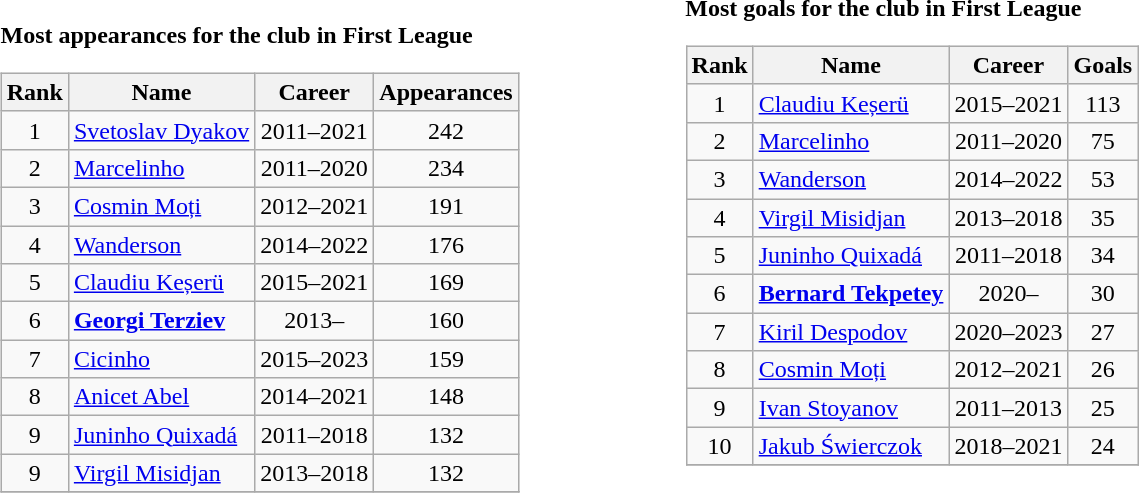<table>
<tr>
<td valign="top" width=40%><br><br><strong>Most appearances for the club in First League</strong><table class="wikitable" style="text-align: center;">
<tr>
<th>Rank</th>
<th>Name</th>
<th>Career</th>
<th>Appearances</th>
</tr>
<tr>
<td>1</td>
<td style="text-align:left"> <a href='#'>Svetoslav Dyakov</a></td>
<td>2011–2021</td>
<td>242</td>
</tr>
<tr>
<td>2</td>
<td style="text-align:left">  <a href='#'>Marcelinho</a></td>
<td>2011–2020</td>
<td>234</td>
</tr>
<tr>
<td>3</td>
<td style="text-align:left"> <a href='#'>Cosmin Moți</a></td>
<td>2012–2021</td>
<td>191</td>
</tr>
<tr>
<td>4</td>
<td style="text-align:left">  <a href='#'>Wanderson</a></td>
<td>2014–2022</td>
<td>176</td>
</tr>
<tr>
<td>5</td>
<td style="text-align:left"> <a href='#'>Claudiu Keșerü</a></td>
<td>2015–2021</td>
<td>169</td>
</tr>
<tr>
<td>6</td>
<td style="text-align:left"> <strong><a href='#'>Georgi Terziev</a></strong></td>
<td>2013–</td>
<td>160</td>
</tr>
<tr>
<td>7</td>
<td style="text-align:left">  <a href='#'>Cicinho</a></td>
<td>2015–2023</td>
<td>159</td>
</tr>
<tr>
<td>8</td>
<td style="text-align:left"> <a href='#'>Anicet Abel</a></td>
<td>2014–2021</td>
<td>148</td>
</tr>
<tr>
<td>9</td>
<td style="text-align:left"> <a href='#'>Juninho Quixadá</a></td>
<td>2011–2018</td>
<td>132</td>
</tr>
<tr>
<td>9</td>
<td style="text-align:left"> <a href='#'>Virgil Misidjan</a></td>
<td>2013–2018</td>
<td>132</td>
</tr>
<tr>
</tr>
</table>
</td>
<td valign="top" width=40%><br><strong>Most goals for the club in First League</strong><table class="wikitable" style="text-align: center;">
<tr>
<th>Rank</th>
<th>Name</th>
<th>Career</th>
<th>Goals</th>
</tr>
<tr>
<td>1</td>
<td style="text-align:left"> <a href='#'>Claudiu Keșerü</a></td>
<td>2015–2021</td>
<td>113</td>
</tr>
<tr>
<td>2</td>
<td style="text-align:left">  <a href='#'>Marcelinho</a></td>
<td>2011–2020</td>
<td>75</td>
</tr>
<tr>
<td>3</td>
<td style="text-align:left">  <a href='#'>Wanderson</a></td>
<td>2014–2022</td>
<td>53</td>
</tr>
<tr>
<td>4</td>
<td style="text-align:left"> <a href='#'>Virgil Misidjan</a></td>
<td>2013–2018</td>
<td>35</td>
</tr>
<tr>
<td>5</td>
<td style="text-align:left"> <a href='#'>Juninho Quixadá</a></td>
<td>2011–2018</td>
<td>34</td>
</tr>
<tr>
<td>6</td>
<td style="text-align:left"> <strong><a href='#'>Bernard Tekpetey</a></strong></td>
<td>2020–</td>
<td>30</td>
</tr>
<tr>
<td>7</td>
<td style="text-align:left"> <a href='#'>Kiril Despodov</a></td>
<td>2020–2023</td>
<td>27</td>
</tr>
<tr>
<td>8</td>
<td style="text-align:left"> <a href='#'>Cosmin Moți</a></td>
<td>2012–2021</td>
<td>26</td>
</tr>
<tr>
<td>9</td>
<td style="text-align:left"> <a href='#'>Ivan Stoyanov</a></td>
<td>2011–2013</td>
<td>25</td>
</tr>
<tr>
<td>10</td>
<td style="text-align:left"> <a href='#'>Jakub Świerczok</a></td>
<td>2018–2021</td>
<td>24</td>
</tr>
<tr>
</tr>
</table>
</td>
</tr>
</table>
